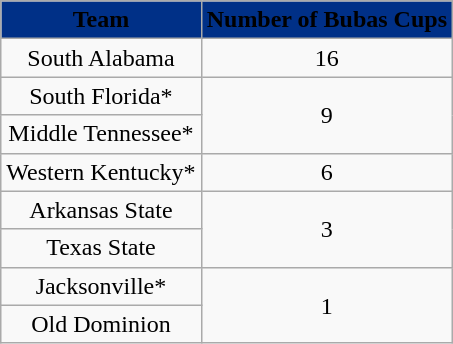<table class="wikitable sortable" style="text-align: center;">
<tr style="border-collapse:collapse" border="0">
<th style="background:#003087;"><span>Team</span></th>
<th style="background:#003087;"><span>Number of Bubas Cups</span></th>
</tr>
<tr>
<td>South Alabama</td>
<td>16</td>
</tr>
<tr>
<td>South Florida*</td>
<td rowspan="2">9</td>
</tr>
<tr>
<td>Middle Tennessee*</td>
</tr>
<tr>
<td>Western Kentucky*</td>
<td>6</td>
</tr>
<tr>
<td>Arkansas State</td>
<td rowspan="2">3</td>
</tr>
<tr>
<td>Texas State</td>
</tr>
<tr>
<td>Jacksonville*</td>
<td rowspan="2">1</td>
</tr>
<tr>
<td>Old Dominion</td>
</tr>
</table>
